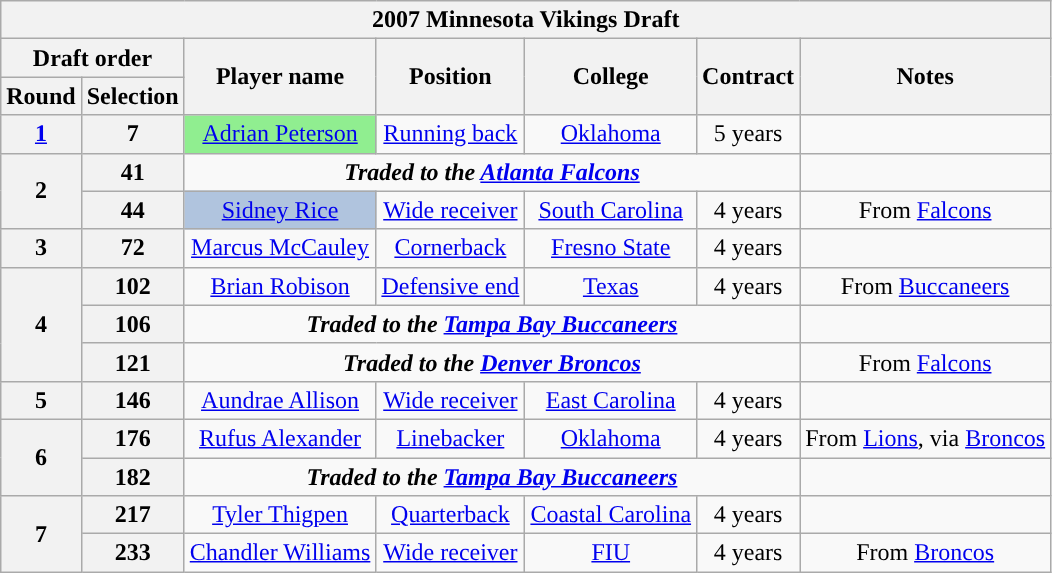<table class="wikitable" style="text-align:center">
<tr>
<th colspan="7">2007 Minnesota Vikings Draft</th>
</tr>
<tr>
<th colspan="2">Draft order</th>
<th rowspan="2">Player name</th>
<th rowspan="2">Position</th>
<th rowspan="2">College</th>
<th rowspan="2">Contract</th>
<th rowspan="2">Notes</th>
</tr>
<tr>
<th>Round</th>
<th>Selection</th>
</tr>
<tr>
<th><a href='#'>1</a></th>
<th>7</th>
<td bgcolor=lightgreen><a href='#'>Adrian Peterson</a></td>
<td><a href='#'>Running back</a></td>
<td><a href='#'>Oklahoma</a></td>
<td>5 years</td>
<td></td>
</tr>
<tr>
<th rowspan="2">2</th>
<th>41</th>
<td colspan="4"><strong><em>Traded to the <a href='#'>Atlanta Falcons</a></em></strong></td>
<td></td>
</tr>
<tr>
<th>44</th>
<td bgcolor=lightsteelblue><a href='#'>Sidney Rice</a></td>
<td><a href='#'>Wide receiver</a></td>
<td><a href='#'>South Carolina</a></td>
<td>4 years</td>
<td>From <a href='#'>Falcons</a></td>
</tr>
<tr>
<th>3</th>
<th>72</th>
<td><a href='#'>Marcus McCauley</a></td>
<td><a href='#'>Cornerback</a></td>
<td><a href='#'>Fresno State</a></td>
<td>4 years</td>
<td></td>
</tr>
<tr>
<th rowspan="3">4</th>
<th>102</th>
<td><a href='#'>Brian Robison</a></td>
<td><a href='#'>Defensive end</a></td>
<td><a href='#'>Texas</a></td>
<td>4 years</td>
<td>From <a href='#'>Buccaneers</a></td>
</tr>
<tr>
<th>106</th>
<td colspan="4"><strong><em>Traded to the <a href='#'>Tampa Bay Buccaneers</a></em></strong></td>
<td></td>
</tr>
<tr>
<th>121</th>
<td colspan="4"><strong><em>Traded to the <a href='#'>Denver Broncos</a></em></strong></td>
<td>From <a href='#'>Falcons</a></td>
</tr>
<tr>
<th>5</th>
<th>146</th>
<td><a href='#'>Aundrae Allison</a></td>
<td><a href='#'>Wide receiver</a></td>
<td><a href='#'>East Carolina</a></td>
<td>4 years</td>
<td></td>
</tr>
<tr>
<th rowspan="2">6</th>
<th>176</th>
<td><a href='#'>Rufus Alexander</a></td>
<td><a href='#'>Linebacker</a></td>
<td><a href='#'>Oklahoma</a></td>
<td>4 years</td>
<td>From <a href='#'>Lions</a>, via <a href='#'>Broncos</a></td>
</tr>
<tr>
<th>182</th>
<td colspan="4"><strong><em>Traded to the <a href='#'>Tampa Bay Buccaneers</a></em></strong></td>
<td></td>
</tr>
<tr>
<th rowspan="2">7</th>
<th>217</th>
<td><a href='#'>Tyler Thigpen</a></td>
<td><a href='#'>Quarterback</a></td>
<td><a href='#'>Coastal Carolina</a></td>
<td>4 years</td>
<td></td>
</tr>
<tr>
<th>233</th>
<td><a href='#'>Chandler Williams</a></td>
<td><a href='#'>Wide receiver</a></td>
<td><a href='#'>FIU</a></td>
<td>4 years</td>
<td>From <a href='#'>Broncos</a></td>
</tr>
</table>
